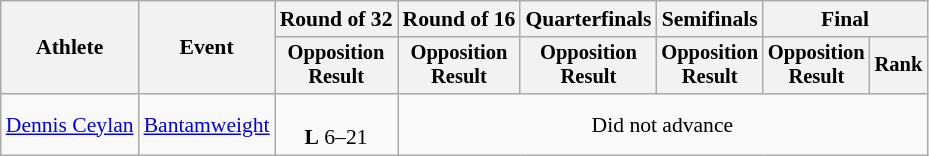<table class="wikitable" style="font-size:90%">
<tr>
<th rowspan="2">Athlete</th>
<th rowspan="2">Event</th>
<th>Round of 32</th>
<th>Round of 16</th>
<th>Quarterfinals</th>
<th>Semifinals</th>
<th colspan=2>Final</th>
</tr>
<tr style="font-size:95%">
<th>Opposition<br>Result</th>
<th>Opposition<br>Result</th>
<th>Opposition<br>Result</th>
<th>Opposition<br>Result</th>
<th>Opposition<br>Result</th>
<th>Rank</th>
</tr>
<tr align=center>
<td align=left><a href='#'>Dennis Ceylan</a></td>
<td align=left><a href='#'>Bantamweight</a></td>
<td><br><strong>L</strong> 6–21</td>
<td colspan=5>Did not advance</td>
</tr>
</table>
